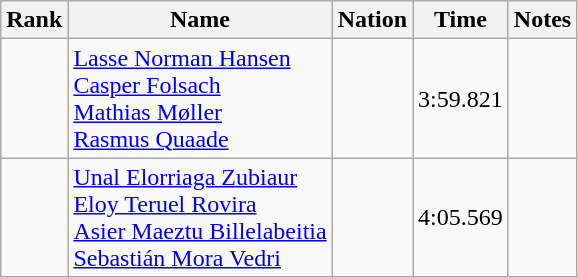<table class="wikitable sortable" style="text-align:center">
<tr>
<th>Rank</th>
<th>Name</th>
<th>Nation</th>
<th>Time</th>
<th>Notes</th>
</tr>
<tr>
<td></td>
<td align=left><a href='#'>Lasse Norman Hansen</a><br><a href='#'>Casper Folsach</a><br><a href='#'>Mathias Møller</a><br><a href='#'>Rasmus Quaade</a></td>
<td align=left></td>
<td>3:59.821</td>
<td></td>
</tr>
<tr>
<td></td>
<td align=left><a href='#'>Unal Elorriaga Zubiaur</a><br><a href='#'>Eloy Teruel Rovira</a><br><a href='#'>Asier Maeztu Billelabeitia</a><br><a href='#'>Sebastián Mora Vedri</a></td>
<td align=left></td>
<td>4:05.569</td>
<td></td>
</tr>
</table>
